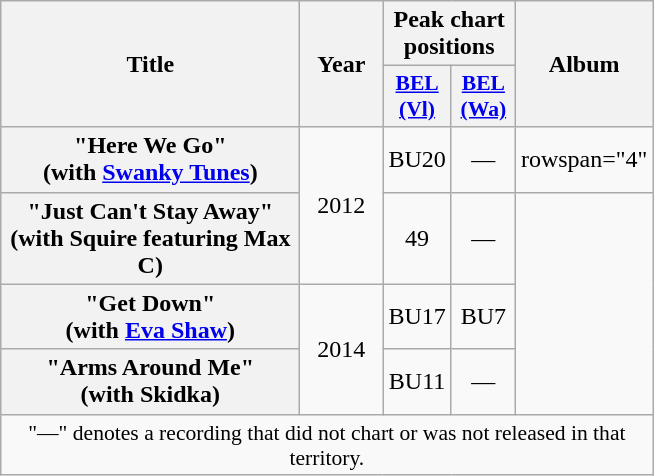<table class="wikitable plainrowheaders" style="text-align:center;">
<tr>
<th scope="col" rowspan="2" style="width:12em;">Title</th>
<th scope="col" rowspan="2" style="width:3em;">Year</th>
<th scope="col" colspan="2">Peak chart positions</th>
<th scope="col" rowspan="2" style="width:3.5em;">Album</th>
</tr>
<tr>
<th scope="col" style="width:2.5em;font-size:90%;"><a href='#'>BEL (Vl)</a><br></th>
<th scope="col" style="width:2.5em;font-size:90%;"><a href='#'>BEL (Wa)</a><br></th>
</tr>
<tr>
<th scope="row">"Here We Go" <br><span>(with <a href='#'>Swanky Tunes</a>)</span></th>
<td rowspan="2">2012</td>
<td>BU20</td>
<td>―</td>
<td>rowspan="4" </td>
</tr>
<tr>
<th scope="row">"Just Can't Stay Away" <br><span>(with Squire featuring Max C)</span></th>
<td>49</td>
<td>—</td>
</tr>
<tr>
<th scope="row">"Get Down" <br><span>(with <a href='#'>Eva Shaw</a>)</span></th>
<td rowspan="2">2014</td>
<td>BU17</td>
<td>BU7</td>
</tr>
<tr>
<th scope="row">"Arms Around Me" <br><span>(with Skidka)</span></th>
<td>BU11</td>
<td>—</td>
</tr>
<tr>
<td colspan="6" style="font-size:90%">"—" denotes a recording that did not chart or was not released in that territory.</td>
</tr>
</table>
